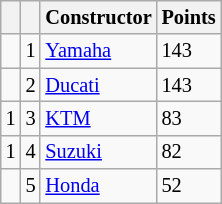<table class="wikitable" style="font-size: 85%;">
<tr>
<th></th>
<th></th>
<th>Constructor</th>
<th>Points</th>
</tr>
<tr>
<td></td>
<td align=center>1</td>
<td> <a href='#'>Yamaha</a></td>
<td align=left>143</td>
</tr>
<tr>
<td></td>
<td align=center>2</td>
<td> <a href='#'>Ducati</a></td>
<td align=left>143</td>
</tr>
<tr>
<td> 1</td>
<td align=center>3</td>
<td> <a href='#'>KTM</a></td>
<td align=left>83</td>
</tr>
<tr>
<td> 1</td>
<td align=center>4</td>
<td> <a href='#'>Suzuki</a></td>
<td align=left>82</td>
</tr>
<tr>
<td></td>
<td align=center>5</td>
<td> <a href='#'>Honda</a></td>
<td align=left>52</td>
</tr>
</table>
